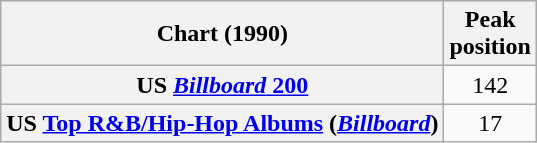<table class="wikitable sortable plainrowheaders" style="text-align:center">
<tr>
<th scope="col">Chart (1990)</th>
<th scope="col">Peak<br> position</th>
</tr>
<tr>
<th scope="row">US <a href='#'><em>Billboard</em> 200</a></th>
<td>142</td>
</tr>
<tr>
<th scope="row">US <a href='#'>Top R&B/Hip-Hop Albums</a> (<em><a href='#'>Billboard</a></em>)</th>
<td>17</td>
</tr>
</table>
